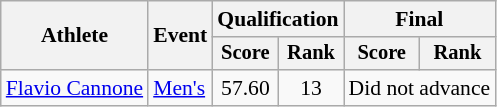<table class="wikitable" style="font-size:90%">
<tr>
<th rowspan="2">Athlete</th>
<th rowspan="2">Event</th>
<th colspan="2">Qualification</th>
<th colspan="2">Final</th>
</tr>
<tr style="font-size:95%">
<th>Score</th>
<th>Rank</th>
<th>Score</th>
<th>Rank</th>
</tr>
<tr align=center>
<td align=left><a href='#'>Flavio Cannone</a></td>
<td align=left><a href='#'>Men's</a></td>
<td>57.60</td>
<td>13</td>
<td colspan=2>Did not advance</td>
</tr>
</table>
